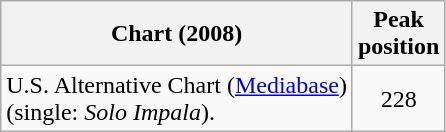<table class="wikitable">
<tr>
<th>Chart (2008)</th>
<th>Peak<br>position</th>
</tr>
<tr>
<td>U.S. Alternative Chart (<a href='#'>Mediabase</a>)<br>(single: <em>Solo Impala</em>).</td>
<td align="center">228</td>
</tr>
</table>
